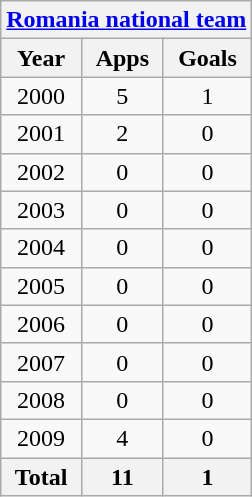<table class="wikitable" style="text-align:center">
<tr>
<th colspan=3><a href='#'>Romania national team</a></th>
</tr>
<tr>
<th>Year</th>
<th>Apps</th>
<th>Goals</th>
</tr>
<tr>
<td>2000</td>
<td>5</td>
<td>1</td>
</tr>
<tr>
<td>2001</td>
<td>2</td>
<td>0</td>
</tr>
<tr>
<td>2002</td>
<td>0</td>
<td>0</td>
</tr>
<tr>
<td>2003</td>
<td>0</td>
<td>0</td>
</tr>
<tr>
<td>2004</td>
<td>0</td>
<td>0</td>
</tr>
<tr>
<td>2005</td>
<td>0</td>
<td>0</td>
</tr>
<tr>
<td>2006</td>
<td>0</td>
<td>0</td>
</tr>
<tr>
<td>2007</td>
<td>0</td>
<td>0</td>
</tr>
<tr>
<td>2008</td>
<td>0</td>
<td>0</td>
</tr>
<tr>
<td>2009</td>
<td>4</td>
<td>0</td>
</tr>
<tr>
<th>Total</th>
<th>11</th>
<th>1</th>
</tr>
</table>
